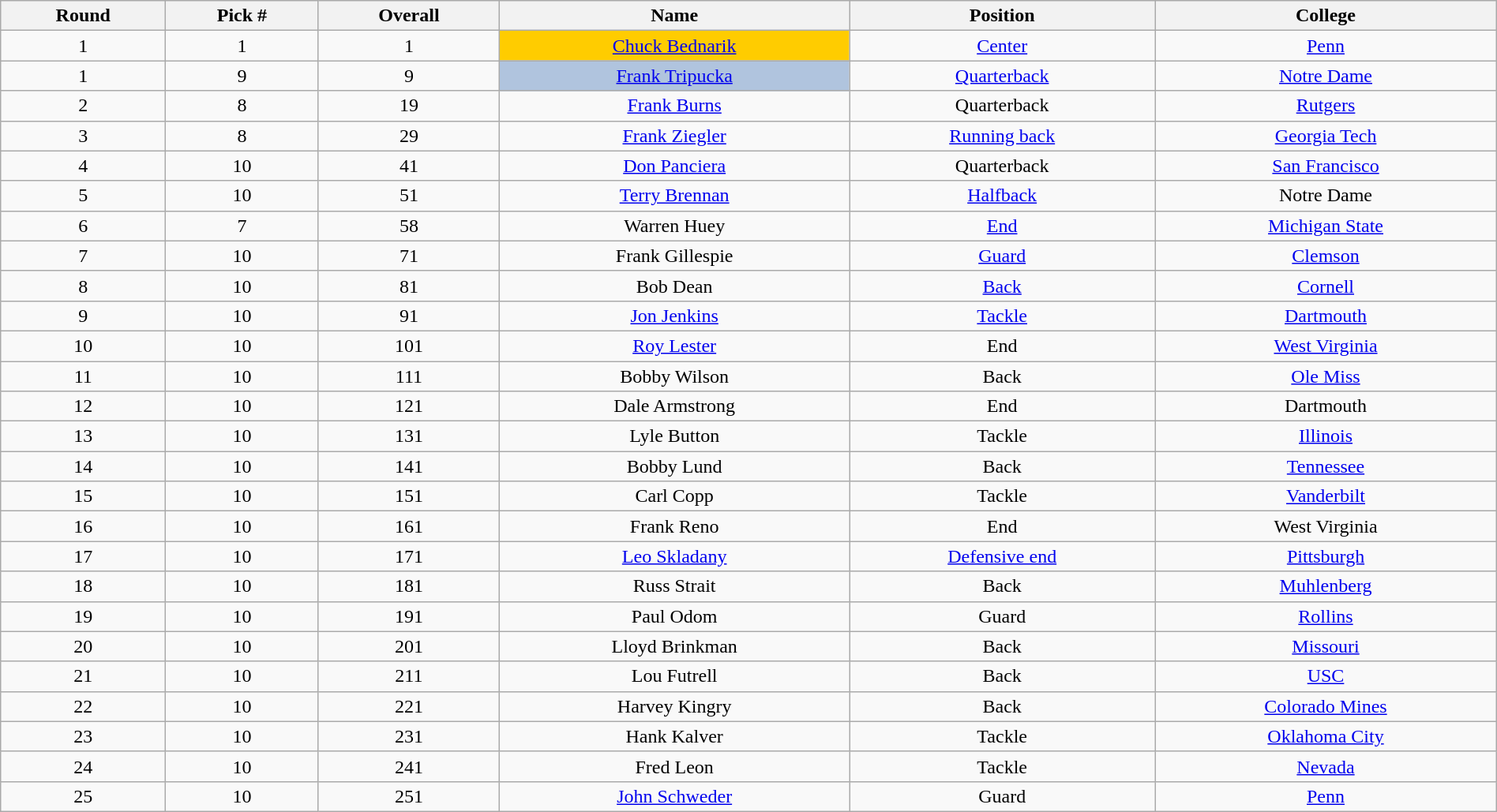<table class="wikitable sortable sortable" style="width: 100%; text-align:center">
<tr>
<th>Round</th>
<th>Pick #</th>
<th>Overall</th>
<th>Name</th>
<th>Position</th>
<th>College</th>
</tr>
<tr>
<td>1</td>
<td>1</td>
<td>1</td>
<td bgcolor=#FFCC00><a href='#'>Chuck Bednarik</a></td>
<td><a href='#'>Center</a></td>
<td><a href='#'>Penn</a></td>
</tr>
<tr>
<td>1</td>
<td>9</td>
<td>9</td>
<td bgcolor=lightsteelblue><a href='#'>Frank Tripucka</a></td>
<td><a href='#'>Quarterback</a></td>
<td><a href='#'>Notre Dame</a></td>
</tr>
<tr>
<td>2</td>
<td>8</td>
<td>19</td>
<td><a href='#'>Frank Burns</a></td>
<td>Quarterback</td>
<td><a href='#'>Rutgers</a></td>
</tr>
<tr>
<td>3</td>
<td>8</td>
<td>29</td>
<td><a href='#'>Frank Ziegler</a></td>
<td><a href='#'>Running back</a></td>
<td><a href='#'>Georgia Tech</a></td>
</tr>
<tr>
<td>4</td>
<td>10</td>
<td>41</td>
<td><a href='#'>Don Panciera</a></td>
<td>Quarterback</td>
<td><a href='#'>San Francisco</a></td>
</tr>
<tr>
<td>5</td>
<td>10</td>
<td>51</td>
<td><a href='#'>Terry Brennan</a></td>
<td><a href='#'>Halfback</a></td>
<td>Notre Dame</td>
</tr>
<tr>
<td>6</td>
<td>7</td>
<td>58</td>
<td>Warren Huey</td>
<td><a href='#'>End</a></td>
<td><a href='#'>Michigan State</a></td>
</tr>
<tr>
<td>7</td>
<td>10</td>
<td>71</td>
<td>Frank Gillespie</td>
<td><a href='#'>Guard</a></td>
<td><a href='#'>Clemson</a></td>
</tr>
<tr>
<td>8</td>
<td>10</td>
<td>81</td>
<td>Bob Dean</td>
<td><a href='#'>Back</a></td>
<td><a href='#'>Cornell</a></td>
</tr>
<tr>
<td>9</td>
<td>10</td>
<td>91</td>
<td><a href='#'>Jon Jenkins</a></td>
<td><a href='#'>Tackle</a></td>
<td><a href='#'>Dartmouth</a></td>
</tr>
<tr>
<td>10</td>
<td>10</td>
<td>101</td>
<td><a href='#'>Roy Lester</a></td>
<td>End</td>
<td><a href='#'>West Virginia</a></td>
</tr>
<tr>
<td>11</td>
<td>10</td>
<td>111</td>
<td>Bobby Wilson</td>
<td>Back</td>
<td><a href='#'>Ole Miss</a></td>
</tr>
<tr>
<td>12</td>
<td>10</td>
<td>121</td>
<td>Dale Armstrong</td>
<td>End</td>
<td>Dartmouth</td>
</tr>
<tr>
<td>13</td>
<td>10</td>
<td>131</td>
<td>Lyle Button</td>
<td>Tackle</td>
<td><a href='#'>Illinois</a></td>
</tr>
<tr>
<td>14</td>
<td>10</td>
<td>141</td>
<td>Bobby Lund</td>
<td>Back</td>
<td><a href='#'>Tennessee</a></td>
</tr>
<tr>
<td>15</td>
<td>10</td>
<td>151</td>
<td>Carl Copp</td>
<td>Tackle</td>
<td><a href='#'>Vanderbilt</a></td>
</tr>
<tr>
<td>16</td>
<td>10</td>
<td>161</td>
<td>Frank Reno</td>
<td>End</td>
<td>West Virginia</td>
</tr>
<tr>
<td>17</td>
<td>10</td>
<td>171</td>
<td><a href='#'>Leo Skladany</a></td>
<td><a href='#'>Defensive end</a></td>
<td><a href='#'>Pittsburgh</a></td>
</tr>
<tr>
<td>18</td>
<td>10</td>
<td>181</td>
<td>Russ Strait</td>
<td>Back</td>
<td><a href='#'>Muhlenberg</a></td>
</tr>
<tr>
<td>19</td>
<td>10</td>
<td>191</td>
<td>Paul Odom</td>
<td>Guard</td>
<td><a href='#'>Rollins</a></td>
</tr>
<tr>
<td>20</td>
<td>10</td>
<td>201</td>
<td>Lloyd Brinkman</td>
<td>Back</td>
<td><a href='#'>Missouri</a></td>
</tr>
<tr>
<td>21</td>
<td>10</td>
<td>211</td>
<td>Lou Futrell</td>
<td>Back</td>
<td><a href='#'>USC</a></td>
</tr>
<tr>
<td>22</td>
<td>10</td>
<td>221</td>
<td>Harvey Kingry</td>
<td>Back</td>
<td><a href='#'>Colorado Mines</a></td>
</tr>
<tr>
<td>23</td>
<td>10</td>
<td>231</td>
<td>Hank Kalver</td>
<td>Tackle</td>
<td><a href='#'>Oklahoma City</a></td>
</tr>
<tr>
<td>24</td>
<td>10</td>
<td>241</td>
<td>Fred Leon</td>
<td>Tackle</td>
<td><a href='#'>Nevada</a></td>
</tr>
<tr>
<td>25</td>
<td>10</td>
<td>251</td>
<td><a href='#'>John Schweder</a></td>
<td>Guard</td>
<td><a href='#'>Penn</a></td>
</tr>
</table>
